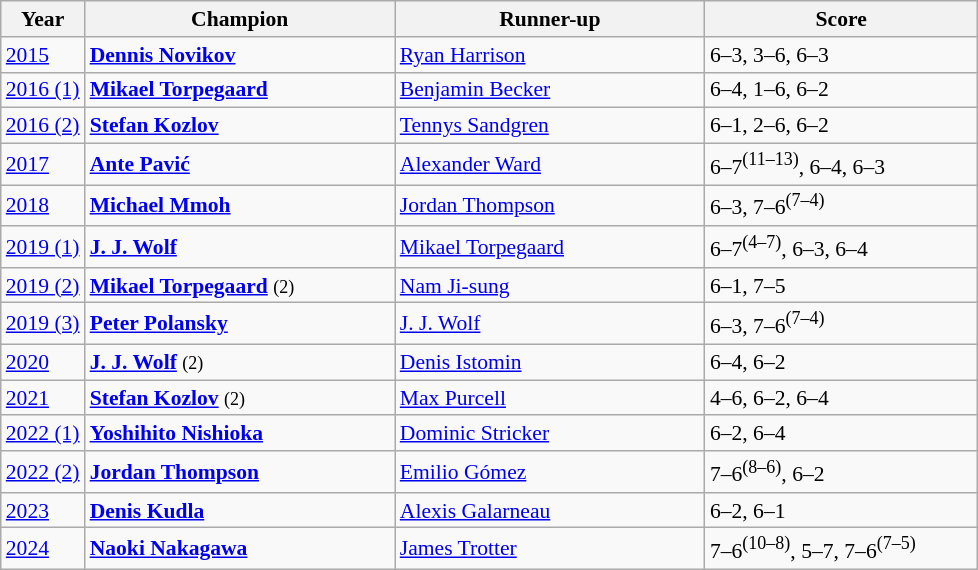<table class="wikitable" style="font-size:90%">
<tr>
<th>Year</th>
<th width="200">Champion</th>
<th width="200">Runner-up</th>
<th width="175">Score</th>
</tr>
<tr>
<td><a href='#'>2015</a></td>
<td> <strong><a href='#'>Dennis Novikov</a></strong></td>
<td> <a href='#'>Ryan Harrison</a></td>
<td>6–3, 3–6, 6–3</td>
</tr>
<tr>
<td><a href='#'>2016 (1)</a></td>
<td> <strong><a href='#'>Mikael Torpegaard</a></strong></td>
<td> <a href='#'>Benjamin Becker</a></td>
<td>6–4, 1–6, 6–2</td>
</tr>
<tr>
<td><a href='#'>2016 (2)</a></td>
<td> <strong><a href='#'>Stefan Kozlov</a></strong></td>
<td> <a href='#'>Tennys Sandgren</a></td>
<td>6–1, 2–6, 6–2</td>
</tr>
<tr>
<td><a href='#'>2017</a></td>
<td> <strong><a href='#'>Ante Pavić</a></strong></td>
<td> <a href='#'>Alexander Ward</a></td>
<td>6–7<sup>(11–13)</sup>, 6–4, 6–3</td>
</tr>
<tr>
<td><a href='#'>2018</a></td>
<td> <strong><a href='#'>Michael Mmoh</a></strong></td>
<td> <a href='#'>Jordan Thompson</a></td>
<td>6–3, 7–6<sup>(7–4)</sup></td>
</tr>
<tr>
<td><a href='#'>2019 (1)</a></td>
<td> <strong><a href='#'>J. J. Wolf</a></strong></td>
<td> <a href='#'>Mikael Torpegaard</a></td>
<td>6–7<sup>(4–7)</sup>, 6–3, 6–4</td>
</tr>
<tr>
<td><a href='#'>2019 (2)</a></td>
<td> <strong><a href='#'>Mikael Torpegaard</a></strong> <small>(2)</small></td>
<td> <a href='#'>Nam Ji-sung</a></td>
<td>6–1, 7–5</td>
</tr>
<tr>
<td><a href='#'>2019 (3)</a></td>
<td> <strong><a href='#'>Peter Polansky</a></strong></td>
<td> <a href='#'>J. J. Wolf</a></td>
<td>6–3, 7–6<sup>(7–4)</sup></td>
</tr>
<tr>
<td><a href='#'>2020</a></td>
<td> <strong><a href='#'>J. J. Wolf</a></strong> <small>(2)</small></td>
<td> <a href='#'>Denis Istomin</a></td>
<td>6–4, 6–2</td>
</tr>
<tr>
<td><a href='#'>2021</a></td>
<td> <strong><a href='#'>Stefan Kozlov</a></strong> <small>(2)</small></td>
<td> <a href='#'>Max Purcell</a></td>
<td>4–6, 6–2, 6–4</td>
</tr>
<tr>
<td><a href='#'>2022 (1)</a></td>
<td> <strong><a href='#'>Yoshihito Nishioka</a></strong></td>
<td> <a href='#'>Dominic Stricker</a></td>
<td>6–2, 6–4</td>
</tr>
<tr>
<td><a href='#'>2022 (2)</a></td>
<td> <strong><a href='#'>Jordan Thompson</a></strong></td>
<td> <a href='#'>Emilio Gómez</a></td>
<td>7–6<sup>(8–6)</sup>, 6–2</td>
</tr>
<tr>
<td><a href='#'>2023</a></td>
<td> <strong><a href='#'>Denis Kudla</a></strong></td>
<td> <a href='#'>Alexis Galarneau</a></td>
<td>6–2, 6–1</td>
</tr>
<tr>
<td><a href='#'>2024</a></td>
<td> <strong><a href='#'>Naoki Nakagawa</a></strong></td>
<td> <a href='#'>James Trotter</a></td>
<td>7–6<sup>(10–8)</sup>, 5–7, 7–6<sup>(7–5)</sup></td>
</tr>
</table>
